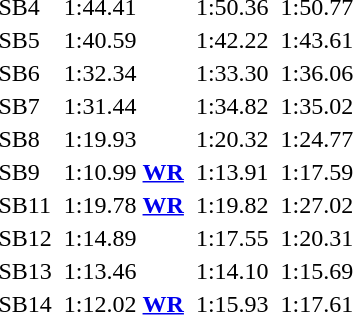<table>
<tr>
<td>SB4 <br></td>
<td></td>
<td>1:44.41</td>
<td></td>
<td>1:50.36</td>
<td></td>
<td>1:50.77</td>
</tr>
<tr>
<td>SB5 <br></td>
<td></td>
<td>1:40.59</td>
<td></td>
<td>1:42.22</td>
<td></td>
<td>1:43.61</td>
</tr>
<tr>
<td>SB6 <br></td>
<td></td>
<td>1:32.34</td>
<td></td>
<td>1:33.30</td>
<td></td>
<td>1:36.06</td>
</tr>
<tr>
<td>SB7 <br></td>
<td></td>
<td>1:31.44</td>
<td></td>
<td>1:34.82</td>
<td></td>
<td>1:35.02</td>
</tr>
<tr>
<td>SB8 <br></td>
<td></td>
<td>1:19.93</td>
<td></td>
<td>1:20.32</td>
<td></td>
<td>1:24.77</td>
</tr>
<tr>
<td>SB9 <br></td>
<td></td>
<td>1:10.99 <strong><a href='#'>WR</a></strong></td>
<td></td>
<td>1:13.91</td>
<td></td>
<td>1:17.59</td>
</tr>
<tr>
<td>SB11 <br></td>
<td></td>
<td>1:19.78 <strong><a href='#'>WR</a></strong></td>
<td></td>
<td>1:19.82</td>
<td></td>
<td>1:27.02</td>
</tr>
<tr>
<td>SB12 <br></td>
<td></td>
<td>1:14.89</td>
<td></td>
<td>1:17.55</td>
<td></td>
<td>1:20.31</td>
</tr>
<tr>
<td>SB13 <br></td>
<td></td>
<td>1:13.46</td>
<td></td>
<td>1:14.10</td>
<td></td>
<td>1:15.69</td>
</tr>
<tr>
<td>SB14 <br></td>
<td></td>
<td>1:12.02 <strong><a href='#'>WR</a></strong></td>
<td></td>
<td>1:15.93</td>
<td></td>
<td>1:17.61</td>
</tr>
</table>
